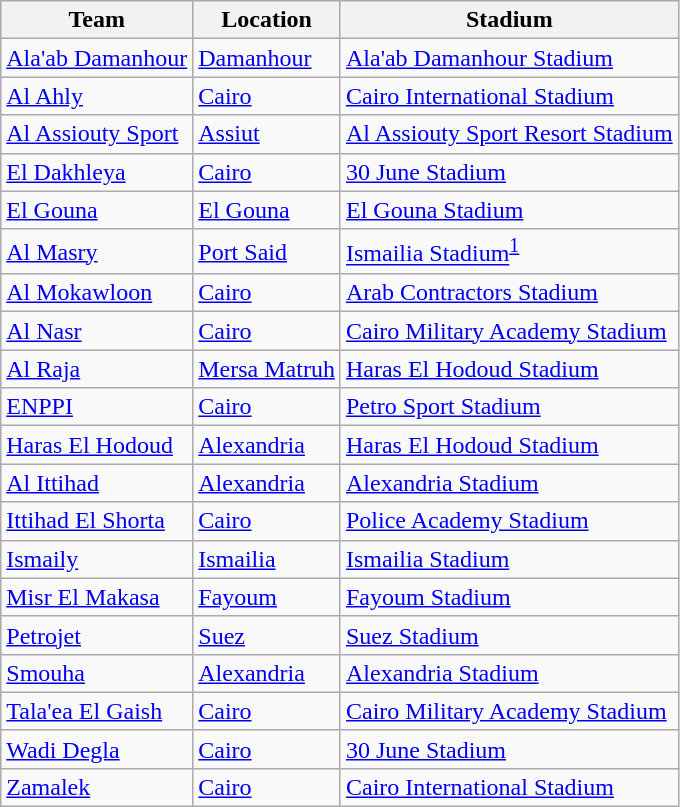<table class="wikitable sortable" style="text-align: left;">
<tr>
<th>Team</th>
<th>Location</th>
<th>Stadium</th>
</tr>
<tr>
<td><a href='#'>Ala'ab Damanhour</a></td>
<td><a href='#'>Damanhour</a></td>
<td><a href='#'>Ala'ab Damanhour Stadium</a></td>
</tr>
<tr>
<td><a href='#'>Al Ahly</a></td>
<td><a href='#'>Cairo</a></td>
<td><a href='#'>Cairo International Stadium</a></td>
</tr>
<tr>
<td><a href='#'>Al Assiouty Sport</a></td>
<td><a href='#'>Assiut</a></td>
<td><a href='#'>Al Assiouty Sport Resort Stadium</a></td>
</tr>
<tr>
<td><a href='#'>El Dakhleya</a></td>
<td><a href='#'>Cairo</a></td>
<td><a href='#'>30 June Stadium</a></td>
</tr>
<tr>
<td><a href='#'>El Gouna</a></td>
<td><a href='#'>El Gouna</a></td>
<td><a href='#'>El Gouna Stadium</a></td>
</tr>
<tr>
<td><a href='#'>Al Masry</a></td>
<td><a href='#'>Port Said</a></td>
<td><a href='#'>Ismailia Stadium</a><sup><a href='#'>1</a></sup></td>
</tr>
<tr>
<td><a href='#'>Al Mokawloon</a></td>
<td><a href='#'>Cairo</a></td>
<td><a href='#'>Arab Contractors Stadium</a></td>
</tr>
<tr>
<td><a href='#'>Al Nasr</a></td>
<td><a href='#'>Cairo</a></td>
<td><a href='#'>Cairo Military Academy Stadium</a></td>
</tr>
<tr>
<td><a href='#'>Al Raja</a></td>
<td><a href='#'>Mersa Matruh</a></td>
<td><a href='#'>Haras El Hodoud Stadium</a></td>
</tr>
<tr>
<td><a href='#'>ENPPI</a></td>
<td><a href='#'>Cairo</a></td>
<td><a href='#'>Petro Sport Stadium</a></td>
</tr>
<tr>
<td><a href='#'>Haras El Hodoud</a></td>
<td><a href='#'>Alexandria</a></td>
<td><a href='#'>Haras El Hodoud Stadium</a></td>
</tr>
<tr>
<td><a href='#'>Al Ittihad</a></td>
<td><a href='#'>Alexandria</a></td>
<td><a href='#'>Alexandria Stadium</a></td>
</tr>
<tr>
<td><a href='#'>Ittihad El Shorta</a></td>
<td><a href='#'>Cairo</a></td>
<td><a href='#'>Police Academy Stadium</a></td>
</tr>
<tr>
<td><a href='#'>Ismaily</a></td>
<td><a href='#'>Ismailia</a></td>
<td><a href='#'>Ismailia Stadium</a></td>
</tr>
<tr>
<td><a href='#'>Misr El Makasa</a></td>
<td><a href='#'>Fayoum</a></td>
<td><a href='#'>Fayoum Stadium</a></td>
</tr>
<tr>
<td><a href='#'>Petrojet</a></td>
<td><a href='#'>Suez</a></td>
<td><a href='#'>Suez Stadium</a></td>
</tr>
<tr>
<td><a href='#'>Smouha</a></td>
<td><a href='#'>Alexandria</a></td>
<td><a href='#'>Alexandria Stadium</a></td>
</tr>
<tr>
<td><a href='#'>Tala'ea El Gaish</a></td>
<td><a href='#'>Cairo</a></td>
<td><a href='#'>Cairo Military Academy Stadium</a></td>
</tr>
<tr>
<td><a href='#'>Wadi Degla</a></td>
<td><a href='#'>Cairo</a></td>
<td><a href='#'>30 June Stadium</a></td>
</tr>
<tr>
<td><a href='#'>Zamalek</a></td>
<td><a href='#'>Cairo</a></td>
<td><a href='#'>Cairo International Stadium</a></td>
</tr>
</table>
